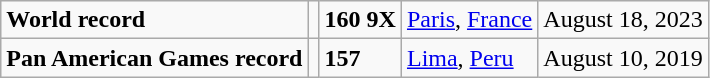<table class="wikitable">
<tr>
<td><strong>World record</strong></td>
<td><br></td>
<td><strong>160 9X</strong></td>
<td><a href='#'>Paris</a>, <a href='#'>France</a></td>
<td>August 18, 2023</td>
</tr>
<tr>
<td><strong>Pan American Games record</strong></td>
<td><br></td>
<td><strong>157</strong></td>
<td><a href='#'>Lima</a>, <a href='#'>Peru</a></td>
<td>August 10, 2019</td>
</tr>
</table>
